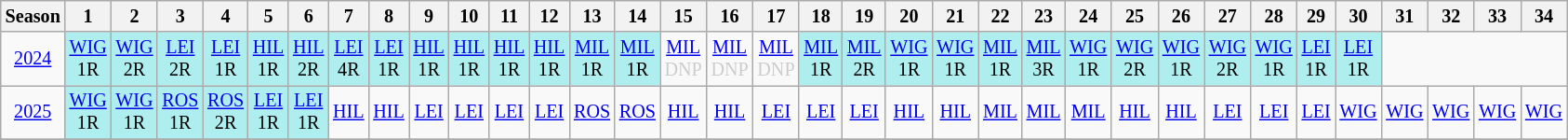<table class="wikitable" style="width:28%; margin:0; font-size:84%">
<tr>
<th>Season</th>
<th>1</th>
<th>2</th>
<th>3</th>
<th>4</th>
<th>5</th>
<th>6</th>
<th>7</th>
<th>8</th>
<th>9</th>
<th>10</th>
<th>11</th>
<th>12</th>
<th>13</th>
<th>14</th>
<th>15</th>
<th>16</th>
<th>17</th>
<th>18</th>
<th>19</th>
<th>20</th>
<th>21</th>
<th>22</th>
<th>23</th>
<th>24</th>
<th>25</th>
<th>26</th>
<th>27</th>
<th>28</th>
<th>29</th>
<th>30</th>
<th>31</th>
<th>32</th>
<th>33</th>
<th>34</th>
</tr>
<tr>
<td style="text-align:center;"background:#efefef;"><a href='#'>2024</a></td>
<td style="text-align:center; background:#afeeee;"><a href='#'>WIG</a><br>1R</td>
<td style="text-align:center; background:#afeeee;"><a href='#'>WIG</a><br>2R</td>
<td style="text-align:center; background:#afeeee;"><a href='#'>LEI</a><br>2R</td>
<td style="text-align:center; background:#afeeee;"><a href='#'>LEI</a><br>1R</td>
<td style="text-align:center; background:#afeeee;"><a href='#'>HIL</a><br>1R</td>
<td style="text-align:center; background:#afeeee;"><a href='#'>HIL</a><br>2R</td>
<td style="text-align:center; background:#afeeee;"><a href='#'>LEI</a><br>4R</td>
<td style="text-align:center; background:#afeeee;"><a href='#'>LEI</a><br>1R</td>
<td style="text-align:center; background:#afeeee;"><a href='#'>HIL</a><br>1R</td>
<td style="text-align:center; background:#afeeee;"><a href='#'>HIL</a><br>1R</td>
<td style="text-align:center; background:#afeeee;"><a href='#'>HIL</a><br>1R</td>
<td style="text-align:center; background:#afeeee;"><a href='#'>HIL</a><br>1R</td>
<td style="text-align:center; background:#afeeee;"><a href='#'>MIL</a><br>1R</td>
<td style="text-align:center; background:#afeeee;"><a href='#'>MIL</a><br>1R</td>
<td style="text-align:center; color:#ccc;"><a href='#'>MIL</a><br>DNP</td>
<td style="text-align:center; color:#ccc;"><a href='#'>MIL</a><br>DNP</td>
<td style="text-align:center; color:#ccc;"><a href='#'>MIL</a><br>DNP</td>
<td style="text-align:center; background:#afeeee;"><a href='#'>MIL</a><br>1R</td>
<td style="text-align:center; background:#afeeee;"><a href='#'>MIL</a><br>2R</td>
<td style="text-align:center; background:#afeeee;"><a href='#'>WIG</a><br>1R</td>
<td style="text-align:center; background:#afeeee;"><a href='#'>WIG</a><br>1R</td>
<td style="text-align:center; background:#afeeee;"><a href='#'>MIL</a><br>1R</td>
<td style="text-align:center; background:#afeeee;"><a href='#'>MIL</a><br>3R</td>
<td style="text-align:center; background:#afeeee;"><a href='#'>WIG</a><br>1R</td>
<td style="text-align:center; background:#afeeee;"><a href='#'>WIG</a><br>2R</td>
<td style="text-align:center; background:#afeeee;"><a href='#'>WIG</a><br>1R</td>
<td style="text-align:center; background:#afeeee;"><a href='#'>WIG</a><br>2R</td>
<td style="text-align:center; background:#afeeee;"><a href='#'>WIG</a><br>1R</td>
<td style="text-align:center; background:#afeeee;"><a href='#'>LEI</a><br>1R</td>
<td style="text-align:center; background:#afeeee;"><a href='#'>LEI</a><br>1R</td>
</tr>
<tr>
<td style="text-align:center;"background:#efefef;"><a href='#'>2025</a></td>
<td style="text-align:center; background:#afeeee;"><a href='#'>WIG</a><br>1R</td>
<td style="text-align:center; background:#afeeee;"><a href='#'>WIG</a><br>1R</td>
<td style="text-align:center; background:#afeeee;"><a href='#'>ROS</a><br>1R</td>
<td style="text-align:center; background:#afeeee;"><a href='#'>ROS</a><br>2R</td>
<td style="text-align:center; background:#afeeee;"><a href='#'>LEI</a><br>1R</td>
<td style="text-align:center; background:#afeeee;"><a href='#'>LEI</a><br>1R</td>
<td style="text-align:center; background:#;"><a href='#'>HIL</a><br></td>
<td style="text-align:center; background:#;"><a href='#'>HIL</a><br></td>
<td style="text-align:center; background:#;"><a href='#'>LEI</a><br></td>
<td style="text-align:center; background:#;"><a href='#'>LEI</a><br></td>
<td style="text-align:center; background:#;"><a href='#'>LEI</a><br></td>
<td style="text-align:center; background:#;"><a href='#'>LEI</a><br></td>
<td style="text-align:center; background:#;"><a href='#'>ROS</a><br></td>
<td style="text-align:center; background:#;"><a href='#'>ROS</a><br></td>
<td style="text-align:center; background:#;"><a href='#'>HIL</a><br></td>
<td style="text-align:center; background:#;"><a href='#'>HIL</a><br></td>
<td style="text-align:center; background:#;"><a href='#'>LEI</a><br></td>
<td style="text-align:center; background:#;"><a href='#'>LEI</a><br></td>
<td style="text-align:center; background:#;"><a href='#'>LEI</a><br></td>
<td style="text-align:center; background:#;"><a href='#'>HIL</a><br></td>
<td style="text-align:center; background:#;"><a href='#'>HIL</a><br></td>
<td style="text-align:center; background:#;"><a href='#'>MIL</a><br></td>
<td style="text-align:center; background:#;"><a href='#'>MIL</a><br></td>
<td style="text-align:center; background:#;"><a href='#'>MIL</a><br></td>
<td style="text-align:center; background:#;"><a href='#'>HIL</a><br></td>
<td style="text-align:center; background:#;"><a href='#'>HIL</a><br></td>
<td style="text-align:center; background:#;"><a href='#'>LEI</a><br></td>
<td style="text-align:center; background:#;"><a href='#'>LEI</a><br></td>
<td style="text-align:center; background:#;"><a href='#'>LEI</a><br></td>
<td style="text-align:center; background:#;"><a href='#'>WIG</a><br></td>
<td style="text-align:center; background:#;"><a href='#'>WIG</a><br></td>
<td style="text-align:center; background:#;"><a href='#'>WIG</a><br></td>
<td style="text-align:center; background:#;"><a href='#'>WIG</a><br></td>
<td style="text-align:center; background:#;"><a href='#'>WIG</a><br></td>
</tr>
<tr>
</tr>
</table>
